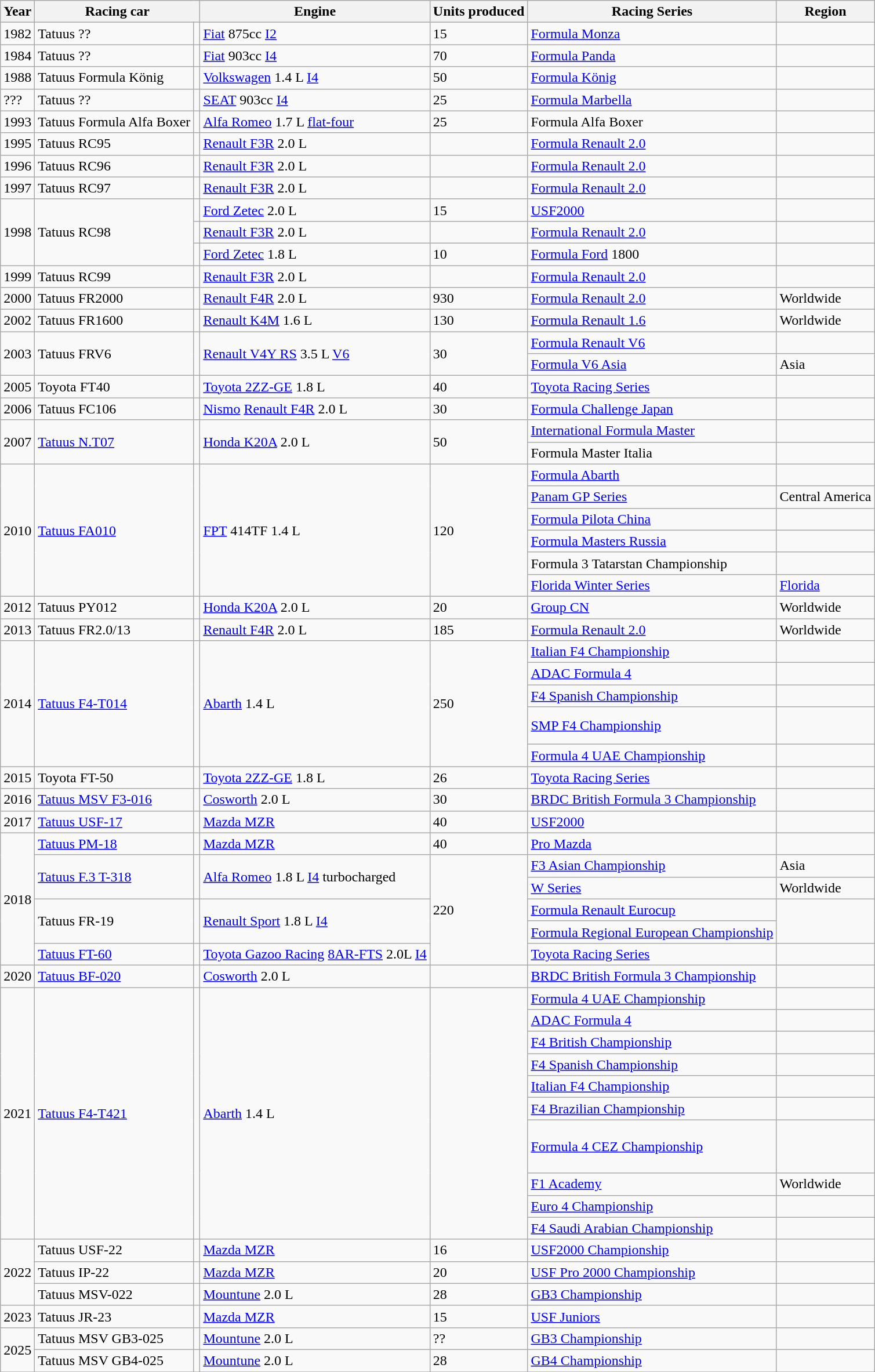<table class="wikitable">
<tr>
<th>Year</th>
<th colspan=2>Racing car</th>
<th>Engine</th>
<th>Units produced</th>
<th>Racing Series</th>
<th>Region</th>
</tr>
<tr>
<td>1982</td>
<td>Tatuus ??</td>
<td></td>
<td><a href='#'>Fiat</a> 875cc <a href='#'>I2</a></td>
<td>15</td>
<td><a href='#'>Formula Monza</a></td>
<td></td>
</tr>
<tr>
<td>1984</td>
<td>Tatuus ??</td>
<td></td>
<td><a href='#'>Fiat</a> 903cc <a href='#'>I4</a></td>
<td>70</td>
<td><a href='#'>Formula Panda</a></td>
<td></td>
</tr>
<tr>
<td>1988</td>
<td>Tatuus Formula König</td>
<td></td>
<td><a href='#'>Volkswagen</a> 1.4 L <a href='#'>I4</a></td>
<td>50</td>
<td><a href='#'>Formula König</a></td>
<td></td>
</tr>
<tr>
<td>???</td>
<td>Tatuus ??</td>
<td></td>
<td><a href='#'>SEAT</a> 903cc <a href='#'>I4</a></td>
<td>25</td>
<td><a href='#'>Formula Marbella</a></td>
<td></td>
</tr>
<tr>
<td>1993</td>
<td>Tatuus Formula Alfa Boxer</td>
<td></td>
<td><a href='#'>Alfa Romeo</a> 1.7 L <a href='#'>flat-four</a></td>
<td>25</td>
<td>Formula Alfa Boxer</td>
<td></td>
</tr>
<tr>
<td>1995</td>
<td>Tatuus RC95</td>
<td></td>
<td><a href='#'>Renault F3R</a> 2.0 L</td>
<td></td>
<td><a href='#'>Formula Renault 2.0</a></td>
<td></td>
</tr>
<tr>
<td>1996</td>
<td>Tatuus RC96</td>
<td></td>
<td><a href='#'>Renault F3R</a> 2.0 L</td>
<td></td>
<td><a href='#'>Formula Renault 2.0</a></td>
<td></td>
</tr>
<tr>
<td>1997</td>
<td>Tatuus RC97</td>
<td></td>
<td><a href='#'>Renault F3R</a> 2.0 L</td>
<td></td>
<td><a href='#'>Formula Renault 2.0</a></td>
<td></td>
</tr>
<tr>
<td rowspan=3>1998</td>
<td rowspan=3>Tatuus RC98</td>
<td></td>
<td><a href='#'>Ford Zetec</a> 2.0 L</td>
<td>15</td>
<td><a href='#'>USF2000</a></td>
<td></td>
</tr>
<tr>
<td></td>
<td><a href='#'>Renault F3R</a> 2.0 L</td>
<td></td>
<td><a href='#'>Formula Renault 2.0</a></td>
<td></td>
</tr>
<tr>
<td></td>
<td><a href='#'>Ford Zetec</a> 1.8 L</td>
<td>10</td>
<td><a href='#'>Formula Ford</a> 1800</td>
<td></td>
</tr>
<tr>
<td>1999</td>
<td>Tatuus RC99</td>
<td></td>
<td><a href='#'>Renault F3R</a> 2.0 L</td>
<td></td>
<td><a href='#'>Formula Renault 2.0</a></td>
<td></td>
</tr>
<tr>
<td>2000</td>
<td>Tatuus FR2000</td>
<td></td>
<td><a href='#'>Renault F4R</a> 2.0 L</td>
<td>930</td>
<td><a href='#'>Formula Renault 2.0</a></td>
<td>Worldwide</td>
</tr>
<tr>
<td>2002</td>
<td>Tatuus FR1600</td>
<td></td>
<td><a href='#'>Renault K4M</a> 1.6 L</td>
<td>130</td>
<td><a href='#'>Formula Renault 1.6</a></td>
<td>Worldwide</td>
</tr>
<tr>
<td rowspan=2>2003</td>
<td rowspan=2>Tatuus FRV6</td>
<td rowspan=2></td>
<td rowspan=2><a href='#'>Renault V4Y RS</a> 3.5 L <a href='#'>V6</a></td>
<td rowspan=2>30</td>
<td><a href='#'>Formula Renault V6</a></td>
<td></td>
</tr>
<tr>
<td><a href='#'>Formula V6 Asia</a></td>
<td>Asia</td>
</tr>
<tr>
<td>2005</td>
<td>Toyota FT40</td>
<td></td>
<td><a href='#'>Toyota 2ZZ-GE</a> 1.8 L</td>
<td>40</td>
<td><a href='#'>Toyota Racing Series</a></td>
<td></td>
</tr>
<tr>
<td>2006</td>
<td>Tatuus FC106</td>
<td></td>
<td><a href='#'>Nismo</a> <a href='#'>Renault F4R</a> 2.0 L</td>
<td>30</td>
<td><a href='#'>Formula Challenge Japan</a></td>
<td></td>
</tr>
<tr>
<td rowspan=2>2007</td>
<td rowspan=2><a href='#'>Tatuus N.T07</a></td>
<td rowspan=2></td>
<td rowspan=2><a href='#'>Honda K20A</a> 2.0 L</td>
<td rowspan=2>50</td>
<td><a href='#'>International Formula Master</a></td>
<td></td>
</tr>
<tr>
<td>Formula Master Italia</td>
<td></td>
</tr>
<tr>
<td rowspan=6>2010</td>
<td rowspan=6><a href='#'>Tatuus FA010</a></td>
<td rowspan=6></td>
<td rowspan=6><a href='#'>FPT</a> 414TF 1.4 L</td>
<td rowspan=6>120</td>
<td><a href='#'>Formula Abarth</a></td>
<td></td>
</tr>
<tr>
<td><a href='#'>Panam GP Series</a></td>
<td>Central America</td>
</tr>
<tr>
<td><a href='#'>Formula Pilota China</a></td>
<td></td>
</tr>
<tr>
<td><a href='#'>Formula Masters Russia</a></td>
<td> </td>
</tr>
<tr>
<td>Formula 3 Tatarstan Championship</td>
<td> </td>
</tr>
<tr>
<td><a href='#'>Florida Winter Series</a></td>
<td> <a href='#'>Florida</a></td>
</tr>
<tr>
<td>2012</td>
<td>Tatuus PY012</td>
<td></td>
<td><a href='#'>Honda K20A</a> 2.0 L</td>
<td>20</td>
<td><a href='#'>Group CN</a></td>
<td>Worldwide</td>
</tr>
<tr>
<td>2013</td>
<td>Tatuus FR2.0/13</td>
<td></td>
<td><a href='#'>Renault F4R</a> 2.0 L</td>
<td>185</td>
<td><a href='#'>Formula Renault 2.0</a></td>
<td>Worldwide</td>
</tr>
<tr>
<td rowspan=5>2014</td>
<td rowspan=5><a href='#'>Tatuus F4-T014</a></td>
<td rowspan=5></td>
<td rowspan=5><a href='#'>Abarth</a> 1.4 L</td>
<td rowspan=5>250</td>
<td><a href='#'>Italian F4 Championship</a></td>
<td></td>
</tr>
<tr>
<td><a href='#'>ADAC Formula 4</a></td>
<td></td>
</tr>
<tr>
<td><a href='#'>F4 Spanish Championship</a></td>
<td> <br> </td>
</tr>
<tr>
<td><a href='#'>SMP F4 Championship</a></td>
<td> <br>  <br> </td>
</tr>
<tr>
<td><a href='#'>Formula 4 UAE Championship</a></td>
<td></td>
</tr>
<tr>
<td>2015</td>
<td>Toyota FT-50</td>
<td></td>
<td><a href='#'>Toyota 2ZZ-GE</a> 1.8 L</td>
<td>26</td>
<td><a href='#'>Toyota Racing Series</a></td>
<td></td>
</tr>
<tr>
<td>2016</td>
<td><a href='#'>Tatuus MSV F3-016</a></td>
<td></td>
<td><a href='#'>Cosworth</a> 2.0 L</td>
<td>30</td>
<td><a href='#'>BRDC British Formula 3 Championship</a></td>
<td></td>
</tr>
<tr>
<td>2017</td>
<td><a href='#'>Tatuus USF-17</a></td>
<td></td>
<td><a href='#'>Mazda MZR</a></td>
<td>40</td>
<td><a href='#'>USF2000</a></td>
<td></td>
</tr>
<tr>
<td rowspan="6">2018</td>
<td><a href='#'>Tatuus PM-18</a></td>
<td></td>
<td><a href='#'>Mazda MZR</a></td>
<td>40</td>
<td><a href='#'>Pro Mazda</a></td>
<td></td>
</tr>
<tr>
<td rowspan="2"><a href='#'>Tatuus F.3 T-318</a></td>
<td rowspan="2"></td>
<td rowspan=2><a href='#'>Alfa Romeo</a> 1.8 L <a href='#'>I4</a> turbocharged</td>
<td rowspan="5">220</td>
<td><a href='#'>F3 Asian Championship</a></td>
<td>Asia</td>
</tr>
<tr>
<td><a href='#'>W Series</a></td>
<td>Worldwide</td>
</tr>
<tr>
<td rowspan="2">Tatuus FR-19</td>
<td rowspan="2"></td>
<td rowspan="2"><a href='#'>Renault Sport</a> 1.8 L <a href='#'>I4</a></td>
<td><a href='#'>Formula Renault Eurocup</a></td>
<td rowspan="2"></td>
</tr>
<tr>
<td><a href='#'>Formula Regional European Championship</a></td>
</tr>
<tr>
<td><a href='#'>Tatuus FT-60</a></td>
<td></td>
<td><a href='#'>Toyota Gazoo Racing</a> <a href='#'>8AR-FTS</a> 2.0L <a href='#'>I4</a></td>
<td><a href='#'>Toyota Racing Series</a></td>
<td></td>
</tr>
<tr>
<td>2020</td>
<td><a href='#'>Tatuus BF-020</a></td>
<td></td>
<td><a href='#'>Cosworth</a> 2.0 L</td>
<td></td>
<td><a href='#'>BRDC British Formula 3 Championship</a></td>
<td></td>
</tr>
<tr>
<td rowspan=10>2021</td>
<td rowspan=10><a href='#'>Tatuus F4-T421</a></td>
<td rowspan=10></td>
<td rowspan=10><a href='#'>Abarth</a> 1.4 L</td>
<td rowspan=10></td>
<td><a href='#'>Formula 4 UAE Championship</a></td>
<td></td>
</tr>
<tr>
<td><a href='#'>ADAC Formula 4</a></td>
<td></td>
</tr>
<tr>
<td><a href='#'>F4 British Championship</a></td>
<td></td>
</tr>
<tr>
<td><a href='#'>F4 Spanish Championship</a></td>
<td> <br> </td>
</tr>
<tr>
<td><a href='#'>Italian F4 Championship</a></td>
<td></td>
</tr>
<tr>
<td><a href='#'>F4 Brazilian Championship</a></td>
<td></td>
</tr>
<tr>
<td><a href='#'>Formula 4 CEZ Championship</a></td>
<td><br><br> <br></td>
</tr>
<tr>
<td><a href='#'>F1 Academy</a></td>
<td>Worldwide</td>
</tr>
<tr>
<td><a href='#'>Euro 4 Championship</a></td>
<td></td>
</tr>
<tr>
<td><a href='#'>F4 Saudi Arabian Championship</a></td>
<td></td>
</tr>
<tr>
<td rowspan=3>2022</td>
<td>Tatuus USF-22</td>
<td></td>
<td><a href='#'>Mazda MZR</a></td>
<td>16</td>
<td><a href='#'>USF2000 Championship</a></td>
<td></td>
</tr>
<tr>
<td>Tatuus IP-22</td>
<td></td>
<td><a href='#'>Mazda MZR</a></td>
<td>20</td>
<td><a href='#'>USF Pro 2000 Championship</a></td>
<td></td>
</tr>
<tr>
<td>Tatuus MSV-022</td>
<td></td>
<td><a href='#'>Mountune</a> 2.0 L</td>
<td>28</td>
<td><a href='#'>GB3 Championship</a></td>
<td></td>
</tr>
<tr>
<td>2023</td>
<td>Tatuus JR-23</td>
<td></td>
<td><a href='#'>Mazda MZR</a></td>
<td>15</td>
<td><a href='#'>USF Juniors</a></td>
<td></td>
</tr>
<tr>
<td rowspan=2>2025</td>
<td>Tatuus MSV GB3-025</td>
<td></td>
<td><a href='#'>Mountune</a> 2.0 L</td>
<td>??</td>
<td><a href='#'>GB3 Championship</a></td>
<td></td>
</tr>
<tr>
<td>Tatuus MSV GB4-025</td>
<td></td>
<td><a href='#'>Mountune</a> 2.0 L</td>
<td>28</td>
<td><a href='#'>GB4 Championship</a></td>
<td></td>
</tr>
<tr>
</tr>
</table>
